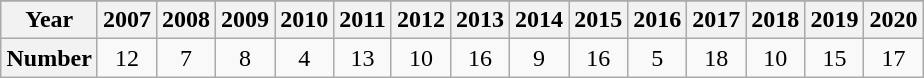<table class="wikitable" style="width: 600px; text-align: center; font-size: 1em; margin: 0.4em auto;">
<tr>
</tr>
<tr>
<th>Year</th>
<th>2007</th>
<th>2008</th>
<th>2009</th>
<th>2010</th>
<th>2011</th>
<th>2012</th>
<th>2013</th>
<th>2014</th>
<th>2015</th>
<th>2016</th>
<th>2017</th>
<th>2018</th>
<th>2019</th>
<th>2020</th>
</tr>
<tr>
<th>Number</th>
<td>12</td>
<td>7</td>
<td>8</td>
<td>4</td>
<td>13</td>
<td>10</td>
<td>16</td>
<td>9</td>
<td>16</td>
<td>5</td>
<td>18</td>
<td>10</td>
<td>15</td>
<td>17</td>
</tr>
</table>
